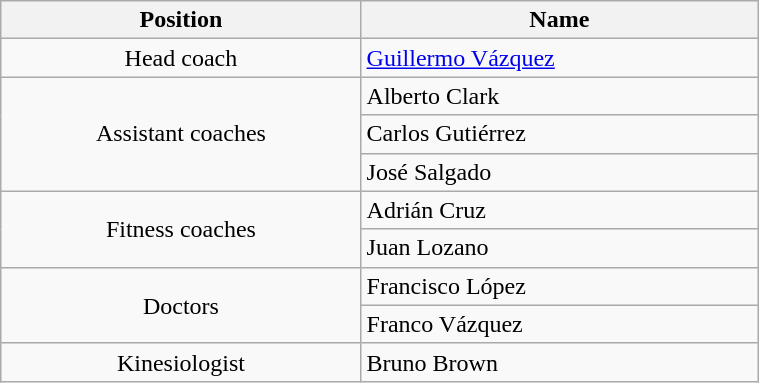<table class="wikitable" style="text-align:center; font-size:100%; width:40%;">
<tr>
<th>Position</th>
<th>Name</th>
</tr>
<tr>
<td>Head coach</td>
<td align=left> <a href='#'>Guillermo Vázquez</a></td>
</tr>
<tr>
<td rowspan=3>Assistant coaches</td>
<td align=left> Alberto Clark</td>
</tr>
<tr>
<td align=left> Carlos Gutiérrez</td>
</tr>
<tr>
<td align=left> José Salgado</td>
</tr>
<tr>
<td rowspan=2>Fitness coaches</td>
<td align=left> Adrián Cruz</td>
</tr>
<tr>
<td align=left> Juan Lozano</td>
</tr>
<tr>
<td rowspan=2>Doctors</td>
<td align=left> Francisco López</td>
</tr>
<tr>
<td align=left> Franco Vázquez</td>
</tr>
<tr>
<td>Kinesiologist</td>
<td align=left> Bruno Brown</td>
</tr>
</table>
